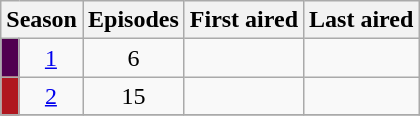<table class=wikitable style="text-align:center">
<tr>
<th colspan=2>Season</th>
<th>Episodes</th>
<th>First aired</th>
<th>Last aired</th>
</tr>
<tr>
<td style="width:5px; background:#500050"></td>
<td><a href='#'>1</a></td>
<td>6</td>
<td></td>
<td></td>
</tr>
<tr>
<td style="width:5px; background:#B0171F"></td>
<td><a href='#'>2</a></td>
<td>15 </td>
<td></td>
<td></td>
</tr>
<tr>
</tr>
</table>
